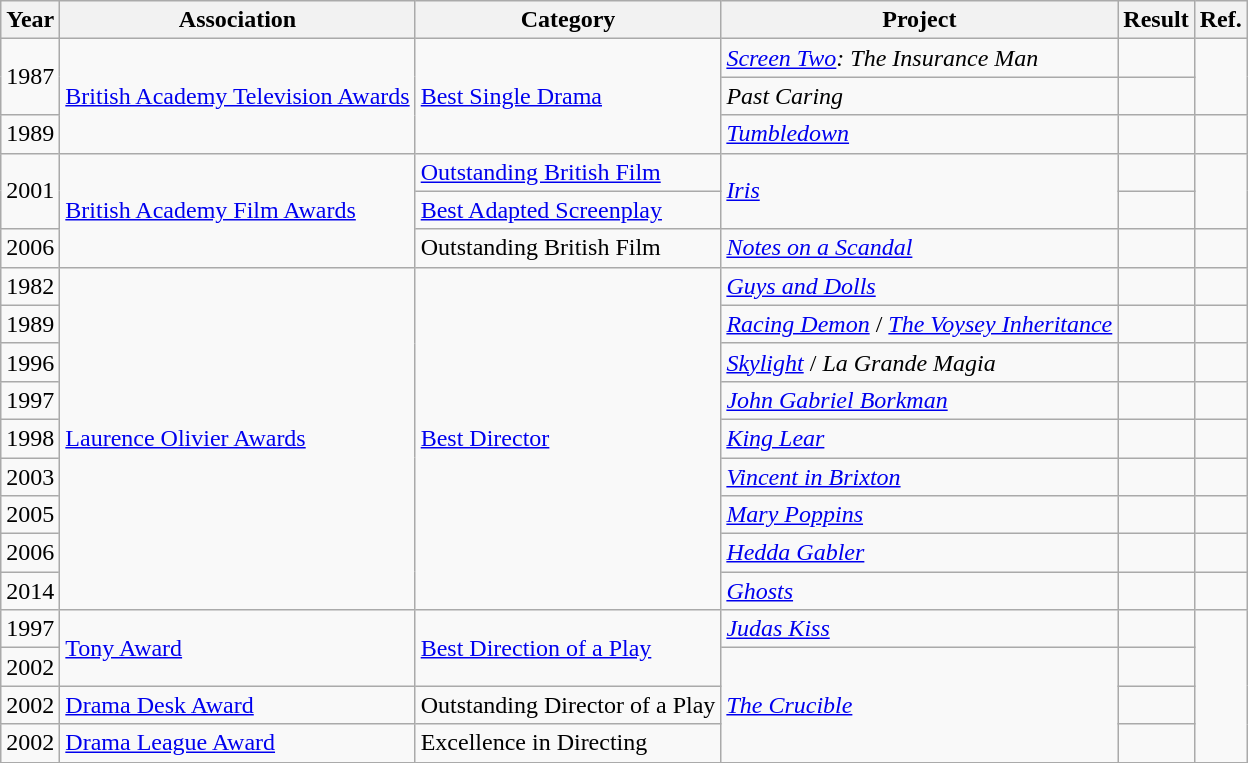<table class="wikitable">
<tr>
<th>Year</th>
<th>Association</th>
<th>Category</th>
<th>Project</th>
<th>Result</th>
<th>Ref.</th>
</tr>
<tr>
<td rowspan=2>1987</td>
<td rowspan=3><a href='#'>British Academy Television Awards</a></td>
<td rowspan=3><a href='#'>Best Single Drama</a></td>
<td><em><a href='#'>Screen Two</a>: The Insurance Man</em></td>
<td></td>
<td rowspan=2></td>
</tr>
<tr>
<td><em>Past Caring</em></td>
<td></td>
</tr>
<tr>
<td>1989</td>
<td><em><a href='#'>Tumbledown</a></em></td>
<td></td>
<td></td>
</tr>
<tr>
<td rowspan=2>2001</td>
<td rowspan=3><a href='#'>British Academy Film Awards</a></td>
<td><a href='#'>Outstanding British Film</a></td>
<td rowspan=2><em><a href='#'>Iris</a></em></td>
<td></td>
<td rowspan=2></td>
</tr>
<tr>
<td><a href='#'>Best Adapted Screenplay</a></td>
<td></td>
</tr>
<tr>
<td>2006</td>
<td>Outstanding British Film</td>
<td><em><a href='#'>Notes on a Scandal</a></em></td>
<td></td>
<td></td>
</tr>
<tr>
<td>1982</td>
<td rowspan=9><a href='#'>Laurence Olivier Awards</a></td>
<td rowspan=9><a href='#'>Best Director</a></td>
<td><em><a href='#'>Guys and Dolls</a></em></td>
<td></td>
<td></td>
</tr>
<tr>
<td>1989</td>
<td><em><a href='#'>Racing Demon</a></em> / <em><a href='#'>The Voysey Inheritance</a></em></td>
<td></td>
<td></td>
</tr>
<tr>
<td>1996</td>
<td><em><a href='#'>Skylight</a></em> / <em>La Grande Magia</em></td>
<td></td>
<td></td>
</tr>
<tr>
<td>1997</td>
<td><em><a href='#'>John Gabriel Borkman</a></em></td>
<td></td>
<td></td>
</tr>
<tr>
<td>1998</td>
<td><em><a href='#'>King Lear</a></em></td>
<td></td>
<td></td>
</tr>
<tr>
<td>2003</td>
<td><em><a href='#'>Vincent in Brixton</a></em></td>
<td></td>
<td></td>
</tr>
<tr>
<td>2005</td>
<td><em><a href='#'>Mary Poppins</a></em></td>
<td></td>
<td></td>
</tr>
<tr>
<td>2006</td>
<td><em><a href='#'>Hedda Gabler</a></em></td>
<td></td>
<td></td>
</tr>
<tr>
<td>2014</td>
<td><em><a href='#'>Ghosts</a></em></td>
<td></td>
<td></td>
</tr>
<tr>
<td>1997</td>
<td rowspan=2><a href='#'>Tony Award</a></td>
<td rowspan=2><a href='#'>Best Direction of a Play</a></td>
<td><em><a href='#'>Judas Kiss</a></em></td>
<td></td>
<td rowspan=4></td>
</tr>
<tr>
<td>2002</td>
<td rowspan=3><em><a href='#'>The Crucible</a></em></td>
<td></td>
</tr>
<tr>
<td>2002</td>
<td><a href='#'>Drama Desk Award</a></td>
<td>Outstanding Director of a Play</td>
<td></td>
</tr>
<tr>
<td>2002</td>
<td><a href='#'>Drama League Award</a></td>
<td colspan=2>Excellence in Directing</td>
<td></td>
</tr>
<tr>
</tr>
</table>
